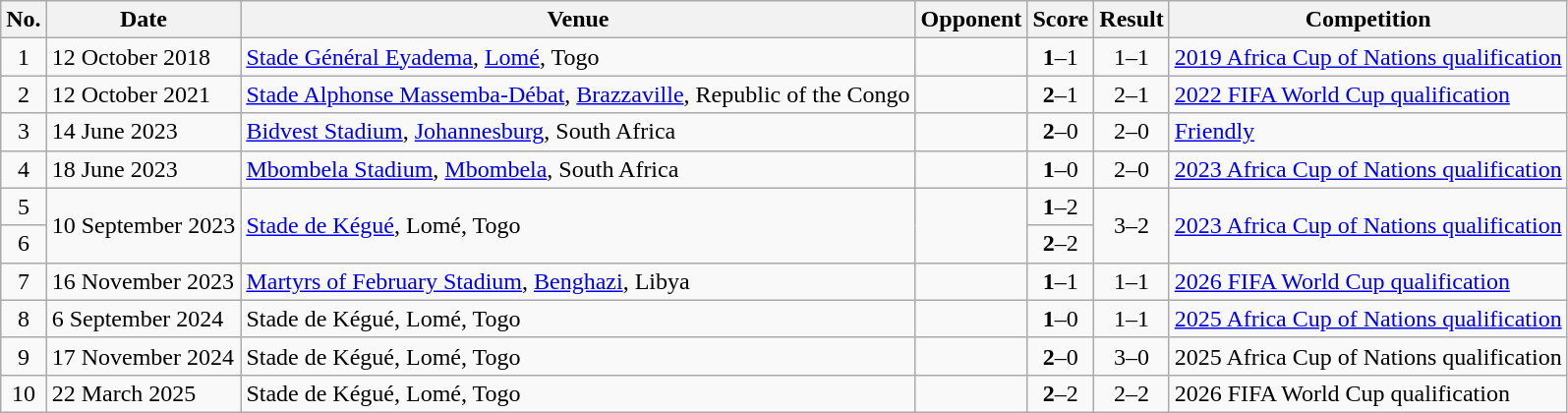<table class="wikitable sortable">
<tr>
<th scope="col">No.</th>
<th scope="col">Date</th>
<th scope="col">Venue</th>
<th scope="col">Opponent</th>
<th scope="col">Score</th>
<th scope="col">Result</th>
<th scope="col">Competition</th>
</tr>
<tr>
<td align="center">1</td>
<td>12 October 2018</td>
<td><a href='#'>Stade Général Eyadema</a>, <a href='#'>Lomé</a>, Togo</td>
<td></td>
<td align="center"><strong>1</strong>–1</td>
<td align="center">1–1</td>
<td><a href='#'>2019 Africa Cup of Nations qualification</a></td>
</tr>
<tr>
<td align="center">2</td>
<td>12 October 2021</td>
<td><a href='#'>Stade Alphonse Massemba-Débat</a>, <a href='#'>Brazzaville</a>, Republic of the Congo</td>
<td></td>
<td align="center"><strong>2</strong>–1</td>
<td align="center">2–1</td>
<td><a href='#'>2022 FIFA World Cup qualification</a></td>
</tr>
<tr>
<td align="center">3</td>
<td>14 June 2023</td>
<td><a href='#'>Bidvest Stadium</a>, <a href='#'>Johannesburg</a>, South Africa</td>
<td></td>
<td align="center"><strong>2</strong>–0</td>
<td align="center">2–0</td>
<td><a href='#'>Friendly</a></td>
</tr>
<tr>
<td align="center">4</td>
<td>18 June 2023</td>
<td><a href='#'>Mbombela Stadium</a>, <a href='#'>Mbombela</a>, South Africa</td>
<td></td>
<td align="center"><strong>1</strong>–0</td>
<td align="center">2–0</td>
<td><a href='#'>2023 Africa Cup of Nations qualification</a></td>
</tr>
<tr>
<td align="center">5</td>
<td rowspan="2">10 September 2023</td>
<td rowspan="2"><a href='#'>Stade de Kégué</a>, Lomé, Togo</td>
<td rowspan="2"></td>
<td align=center><strong>1</strong>–2</td>
<td rowspan="2" align=center>3–2</td>
<td rowspan="2"><a href='#'>2023 Africa Cup of Nations qualification</a></td>
</tr>
<tr>
<td align="center">6</td>
<td align="center"><strong>2</strong>–2</td>
</tr>
<tr>
<td align="center">7</td>
<td>16 November 2023</td>
<td><a href='#'>Martyrs of February Stadium</a>, <a href='#'>Benghazi</a>, Libya</td>
<td></td>
<td align="center"><strong>1</strong>–1</td>
<td align="center">1–1</td>
<td><a href='#'>2026 FIFA World Cup qualification</a></td>
</tr>
<tr>
<td align="center">8</td>
<td>6 September 2024</td>
<td>Stade de Kégué, Lomé, Togo</td>
<td></td>
<td align="center"><strong>1</strong>–0</td>
<td align="center">1–1</td>
<td><a href='#'>2025 Africa Cup of Nations qualification</a></td>
</tr>
<tr>
<td align="center">9</td>
<td>17 November 2024</td>
<td>Stade de Kégué, Lomé, Togo</td>
<td></td>
<td align="center"><strong>2</strong>–0</td>
<td align="center">3–0</td>
<td>2025 Africa Cup of Nations qualification</td>
</tr>
<tr>
<td align="center">10</td>
<td>22 March 2025</td>
<td>Stade de Kégué, Lomé, Togo</td>
<td></td>
<td align="center"><strong>2</strong>–2</td>
<td align="center">2–2</td>
<td>2026 FIFA World Cup qualification</td>
</tr>
</table>
